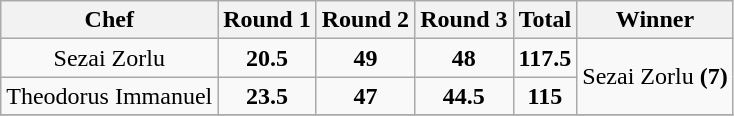<table class="wikitable"  style="float:left; margin:auto; text-align:center;">
<tr>
<th>Chef</th>
<th>Round 1</th>
<th>Round 2</th>
<th>Round 3</th>
<th>Total</th>
<th>Winner</th>
</tr>
<tr>
<td>Sezai Zorlu</td>
<td><strong>20.5</strong></td>
<td><strong>49</strong></td>
<td><strong>48</strong></td>
<td><strong>117.5</strong></td>
<td rowspan=2>Sezai Zorlu <strong>(7)</strong></td>
</tr>
<tr>
<td>Theodorus Immanuel</td>
<td><strong>23.5</strong></td>
<td><strong>47</strong></td>
<td><strong>44.5</strong></td>
<td><strong>115</strong></td>
</tr>
<tr>
</tr>
</table>
